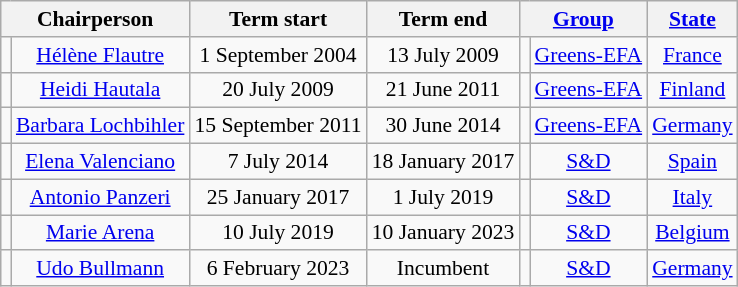<table class="wikitable" style="text-align:center; font-size:90%">
<tr>
<th colspan=2>Chairperson</th>
<th>Term start</th>
<th>Term end</th>
<th colspan=2><a href='#'>Group</a></th>
<th><a href='#'>State</a></th>
</tr>
<tr>
<td></td>
<td><a href='#'>Hélène Flautre</a></td>
<td>1 September 2004</td>
<td>13 July 2009</td>
<td bgcolor=></td>
<td><a href='#'>Greens-EFA</a></td>
<td><a href='#'>France</a></td>
</tr>
<tr>
<td></td>
<td><a href='#'>Heidi Hautala</a></td>
<td>20 July 2009</td>
<td>21 June 2011</td>
<td bgcolor=></td>
<td><a href='#'>Greens-EFA</a></td>
<td><a href='#'>Finland</a></td>
</tr>
<tr>
<td></td>
<td><a href='#'>Barbara Lochbihler</a></td>
<td>15 September 2011</td>
<td>30 June 2014</td>
<td bgcolor=></td>
<td><a href='#'>Greens-EFA</a></td>
<td><a href='#'>Germany</a></td>
</tr>
<tr>
<td></td>
<td><a href='#'>Elena Valenciano</a></td>
<td>7 July 2014</td>
<td>18 January 2017</td>
<td bgcolor=></td>
<td><a href='#'>S&D</a></td>
<td><a href='#'>Spain</a></td>
</tr>
<tr>
<td></td>
<td><a href='#'>Antonio Panzeri</a></td>
<td>25 January 2017</td>
<td>1 July 2019</td>
<td bgcolor=></td>
<td><a href='#'>S&D</a></td>
<td><a href='#'>Italy</a></td>
</tr>
<tr>
<td></td>
<td><a href='#'>Marie Arena</a></td>
<td>10 July 2019</td>
<td>10 January 2023</td>
<td bgcolor=></td>
<td><a href='#'>S&D</a></td>
<td><a href='#'>Belgium</a></td>
</tr>
<tr>
<td></td>
<td><a href='#'>Udo Bullmann</a></td>
<td>6 February 2023</td>
<td>Incumbent</td>
<td bgcolor=></td>
<td><a href='#'>S&D</a></td>
<td><a href='#'>Germany</a></td>
</tr>
</table>
